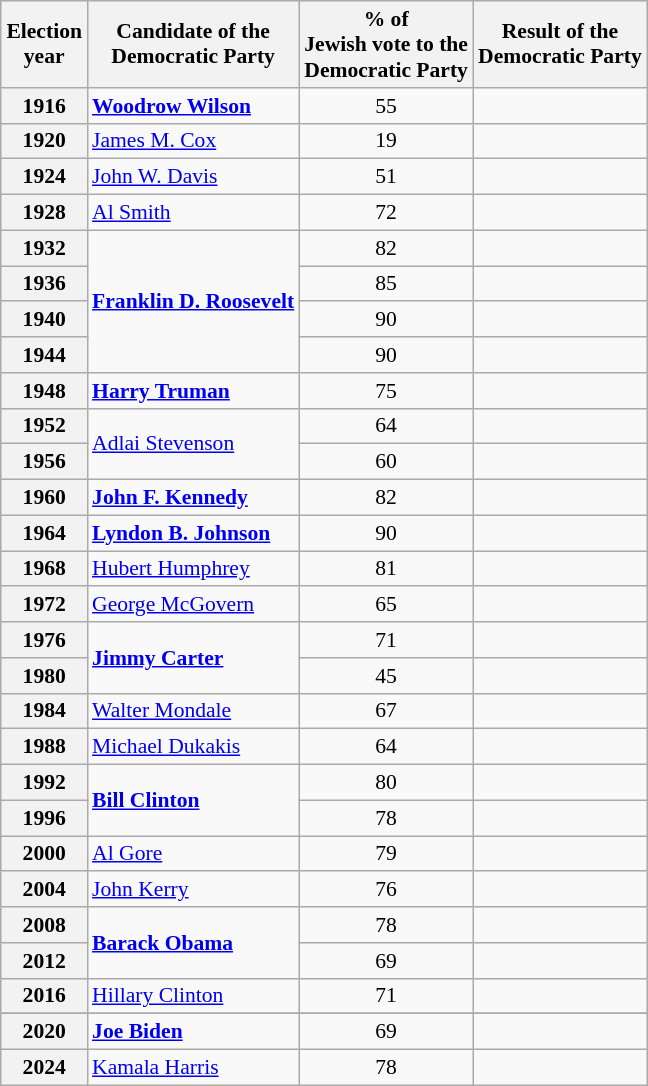<table class="wikitable sortable" style="float:left; font-size:90%; margin:0 0 1em 1em;">
<tr>
<th>Election <br>year</th>
<th>Candidate of the <br>Democratic Party</th>
<th>% of <br>Jewish vote to the<br> Democratic Party</th>
<th>Result of the<br> Democratic Party</th>
</tr>
<tr>
<th>1916</th>
<td><strong><a href='#'>Woodrow Wilson</a></strong></td>
<td align="center">55</td>
<td></td>
</tr>
<tr>
<th>1920</th>
<td><a href='#'>James M. Cox</a></td>
<td align="center">19</td>
<td></td>
</tr>
<tr>
<th>1924</th>
<td><a href='#'>John W. Davis</a></td>
<td align="center">51</td>
<td></td>
</tr>
<tr>
<th>1928</th>
<td><a href='#'>Al Smith</a></td>
<td align="center">72</td>
<td></td>
</tr>
<tr>
<th>1932</th>
<td rowspan="4"><strong><a href='#'>Franklin D. Roosevelt</a></strong></td>
<td align="center">82</td>
<td></td>
</tr>
<tr>
<th>1936</th>
<td align="center">85</td>
<td></td>
</tr>
<tr>
<th>1940</th>
<td align="center">90</td>
<td></td>
</tr>
<tr>
<th>1944</th>
<td align="center">90</td>
<td></td>
</tr>
<tr>
<th>1948</th>
<td><strong><a href='#'>Harry Truman</a></strong></td>
<td align="center">75</td>
<td></td>
</tr>
<tr>
<th>1952</th>
<td rowspan="2"><a href='#'>Adlai Stevenson</a></td>
<td align="center">64</td>
<td></td>
</tr>
<tr>
<th>1956</th>
<td align="center">60</td>
<td></td>
</tr>
<tr>
<th>1960</th>
<td><strong><a href='#'>John F. Kennedy</a></strong></td>
<td align="center">82</td>
<td></td>
</tr>
<tr>
<th>1964</th>
<td><strong><a href='#'>Lyndon B. Johnson</a></strong></td>
<td align="center">90</td>
<td></td>
</tr>
<tr>
<th>1968</th>
<td><a href='#'>Hubert Humphrey</a></td>
<td align="center">81</td>
<td></td>
</tr>
<tr>
<th>1972</th>
<td><a href='#'>George McGovern</a></td>
<td align="center">65</td>
<td></td>
</tr>
<tr>
<th>1976</th>
<td rowspan="2"><strong><a href='#'>Jimmy Carter</a></strong></td>
<td align="center">71</td>
<td></td>
</tr>
<tr>
<th>1980</th>
<td align="center">45</td>
<td></td>
</tr>
<tr>
<th>1984</th>
<td><a href='#'>Walter Mondale</a></td>
<td align="center">67</td>
<td></td>
</tr>
<tr>
<th>1988</th>
<td><a href='#'>Michael Dukakis</a></td>
<td align="center">64</td>
<td></td>
</tr>
<tr>
<th>1992</th>
<td rowspan="2"><strong><a href='#'>Bill Clinton</a></strong></td>
<td align="center">80</td>
<td></td>
</tr>
<tr>
<th>1996</th>
<td align="center">78</td>
<td></td>
</tr>
<tr>
<th>2000</th>
<td><a href='#'>Al Gore</a></td>
<td align="center">79</td>
<td></td>
</tr>
<tr>
<th>2004</th>
<td><a href='#'>John Kerry</a></td>
<td align="center">76</td>
<td></td>
</tr>
<tr>
<th>2008</th>
<td rowspan="2"><strong><a href='#'>Barack Obama</a></strong></td>
<td align="center">78</td>
<td></td>
</tr>
<tr>
<th>2012</th>
<td align="center">69</td>
<td></td>
</tr>
<tr>
<th>2016</th>
<td><a href='#'>Hillary Clinton</a></td>
<td align="center">71</td>
<td></td>
</tr>
<tr>
</tr>
<tr>
<th>2020</th>
<td><strong><a href='#'>Joe Biden</a></strong></td>
<td align="center">69</td>
<td></td>
</tr>
<tr>
<th>2024</th>
<td><a href='#'>Kamala Harris</a></td>
<td align="center">78</td>
<td></td>
</tr>
</table>
